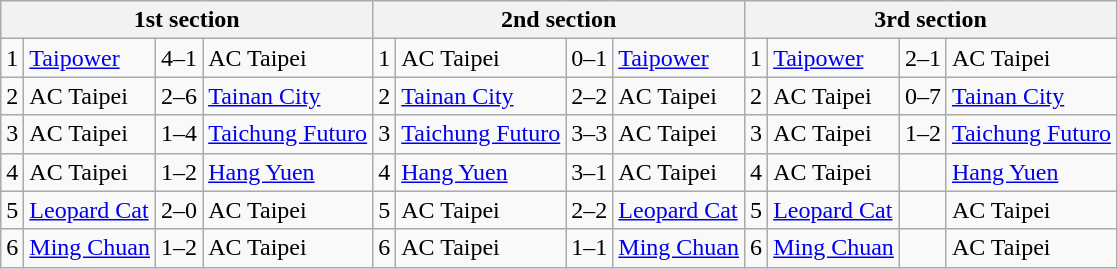<table class="wikitable">
<tr>
<th colspan="4">1st section</th>
<th colspan="4">2nd section</th>
<th colspan="4">3rd section</th>
</tr>
<tr>
<td>1</td>
<td><a href='#'>Taipower</a></td>
<td>4–1</td>
<td>AC Taipei</td>
<td>1</td>
<td>AC Taipei</td>
<td>0–1</td>
<td><a href='#'>Taipower</a></td>
<td>1</td>
<td><a href='#'>Taipower</a></td>
<td>2–1</td>
<td>AC Taipei</td>
</tr>
<tr>
<td>2 </td>
<td>AC Taipei</td>
<td>2–6</td>
<td><a href='#'>Tainan City</a></td>
<td>2</td>
<td><a href='#'>Tainan City</a></td>
<td>2–2</td>
<td>AC Taipei</td>
<td>2</td>
<td>AC Taipei</td>
<td>0–7</td>
<td><a href='#'>Tainan City</a></td>
</tr>
<tr>
<td>3</td>
<td>AC Taipei</td>
<td>1–4</td>
<td><a href='#'>Taichung Futuro</a></td>
<td>3</td>
<td><a href='#'>Taichung Futuro</a></td>
<td>3–3</td>
<td>AC Taipei</td>
<td>3</td>
<td>AC Taipei</td>
<td>1–2</td>
<td><a href='#'>Taichung Futuro</a></td>
</tr>
<tr>
<td>4</td>
<td>AC Taipei</td>
<td>1–2</td>
<td><a href='#'>Hang Yuen</a></td>
<td>4</td>
<td><a href='#'>Hang Yuen</a></td>
<td>3–1</td>
<td>AC Taipei</td>
<td>4</td>
<td>AC Taipei</td>
<td></td>
<td><a href='#'>Hang Yuen</a></td>
</tr>
<tr>
<td>5</td>
<td><a href='#'>Leopard Cat</a></td>
<td>2–0</td>
<td>AC Taipei</td>
<td>5</td>
<td>AC Taipei</td>
<td>2–2</td>
<td><a href='#'>Leopard Cat</a></td>
<td>5</td>
<td><a href='#'>Leopard Cat</a></td>
<td></td>
<td>AC Taipei</td>
</tr>
<tr>
<td>6</td>
<td><a href='#'>Ming Chuan</a></td>
<td>1–2</td>
<td>AC Taipei</td>
<td>6</td>
<td>AC Taipei</td>
<td>1–1</td>
<td><a href='#'>Ming Chuan</a></td>
<td>6</td>
<td><a href='#'>Ming Chuan</a></td>
<td></td>
<td>AC Taipei</td>
</tr>
</table>
